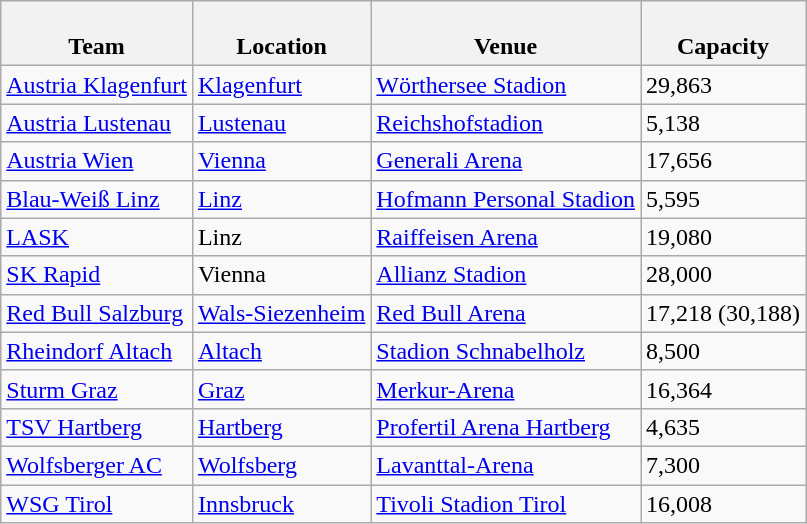<table class="wikitable sortable">
<tr>
<th><br>Team</th>
<th><br>Location</th>
<th><br>Venue</th>
<th><br>Capacity</th>
</tr>
<tr>
<td><a href='#'>Austria Klagenfurt</a></td>
<td><a href='#'>Klagenfurt</a></td>
<td><a href='#'>Wörthersee Stadion</a></td>
<td>29,863</td>
</tr>
<tr>
<td><a href='#'>Austria Lustenau</a></td>
<td><a href='#'>Lustenau</a></td>
<td><a href='#'>Reichshofstadion</a></td>
<td>5,138</td>
</tr>
<tr>
<td><a href='#'>Austria Wien</a></td>
<td><a href='#'>Vienna</a></td>
<td><a href='#'>Generali Arena</a></td>
<td>17,656</td>
</tr>
<tr>
<td><a href='#'>Blau-Weiß Linz</a></td>
<td><a href='#'>Linz</a></td>
<td><a href='#'>Hofmann Personal Stadion</a></td>
<td>5,595</td>
</tr>
<tr>
<td><a href='#'>LASK</a></td>
<td>Linz</td>
<td><a href='#'>Raiffeisen Arena</a></td>
<td>19,080</td>
</tr>
<tr>
<td><a href='#'>SK Rapid</a></td>
<td>Vienna</td>
<td><a href='#'>Allianz Stadion</a></td>
<td>28,000</td>
</tr>
<tr>
<td><a href='#'>Red Bull Salzburg</a></td>
<td><a href='#'>Wals-Siezenheim</a></td>
<td><a href='#'>Red Bull Arena</a></td>
<td>17,218 (30,188)</td>
</tr>
<tr>
<td><a href='#'>Rheindorf Altach</a></td>
<td><a href='#'>Altach</a></td>
<td><a href='#'>Stadion Schnabelholz</a></td>
<td>8,500</td>
</tr>
<tr>
<td><a href='#'>Sturm Graz</a></td>
<td><a href='#'>Graz</a></td>
<td><a href='#'>Merkur-Arena</a></td>
<td>16,364</td>
</tr>
<tr>
<td><a href='#'>TSV Hartberg</a></td>
<td><a href='#'>Hartberg</a></td>
<td><a href='#'>Profertil Arena Hartberg</a></td>
<td>4,635</td>
</tr>
<tr>
<td><a href='#'>Wolfsberger AC</a></td>
<td><a href='#'>Wolfsberg</a></td>
<td><a href='#'>Lavanttal-Arena</a></td>
<td>7,300</td>
</tr>
<tr>
<td><a href='#'>WSG Tirol</a></td>
<td><a href='#'>Innsbruck</a></td>
<td><a href='#'>Tivoli Stadion Tirol</a></td>
<td>16,008</td>
</tr>
</table>
